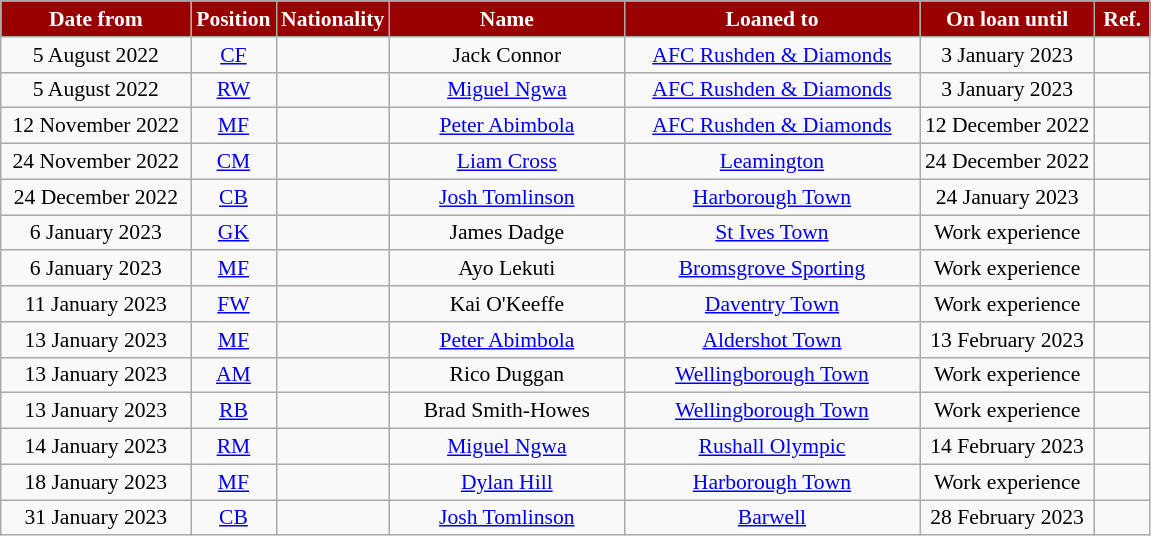<table class="wikitable"  style="text-align:center; font-size:90%; ">
<tr>
<th style="background:#990000; color:white; width:120px;">Date from</th>
<th style="background:#990000; color:white; width:50px;">Position</th>
<th style="background:#990000; color:white; width:50px;">Nationality</th>
<th style="background:#990000; color:white; width:150px;">Name</th>
<th style="background:#990000; color:white; width:190px;">Loaned to</th>
<th style="background:#990000; color:white; width:110px;">On loan until</th>
<th style="background:#990000; color:white; width:30px;">Ref.</th>
</tr>
<tr>
<td>5 August 2022</td>
<td><a href='#'>CF</a></td>
<td></td>
<td>Jack Connor</td>
<td> <a href='#'>AFC Rushden & Diamonds</a></td>
<td>3 January 2023</td>
<td></td>
</tr>
<tr>
<td>5 August 2022</td>
<td><a href='#'>RW</a></td>
<td></td>
<td><a href='#'>Miguel Ngwa</a></td>
<td> <a href='#'>AFC Rushden & Diamonds</a></td>
<td>3 January 2023</td>
<td></td>
</tr>
<tr>
<td>12 November 2022</td>
<td><a href='#'>MF</a></td>
<td></td>
<td><a href='#'>Peter Abimbola</a></td>
<td> <a href='#'>AFC Rushden & Diamonds</a></td>
<td>12 December 2022</td>
<td></td>
</tr>
<tr>
<td>24 November 2022</td>
<td><a href='#'>CM</a></td>
<td></td>
<td><a href='#'>Liam Cross</a></td>
<td> <a href='#'>Leamington</a></td>
<td>24 December 2022</td>
<td></td>
</tr>
<tr>
<td>24 December 2022</td>
<td><a href='#'>CB</a></td>
<td></td>
<td><a href='#'>Josh Tomlinson</a></td>
<td> <a href='#'>Harborough Town</a></td>
<td>24 January 2023</td>
<td></td>
</tr>
<tr>
<td>6 January 2023</td>
<td><a href='#'>GK</a></td>
<td></td>
<td>James Dadge</td>
<td> <a href='#'>St Ives Town</a></td>
<td>Work experience</td>
<td></td>
</tr>
<tr>
<td>6 January 2023</td>
<td><a href='#'>MF</a></td>
<td></td>
<td>Ayo Lekuti</td>
<td> <a href='#'>Bromsgrove Sporting</a></td>
<td>Work experience</td>
<td></td>
</tr>
<tr>
<td>11 January 2023</td>
<td><a href='#'>FW</a></td>
<td></td>
<td>Kai O'Keeffe</td>
<td> <a href='#'>Daventry Town</a></td>
<td>Work experience</td>
<td></td>
</tr>
<tr>
<td>13 January 2023</td>
<td><a href='#'>MF</a></td>
<td></td>
<td><a href='#'>Peter Abimbola</a></td>
<td> <a href='#'>Aldershot Town</a></td>
<td>13 February 2023</td>
<td></td>
</tr>
<tr>
<td>13 January 2023</td>
<td><a href='#'>AM</a></td>
<td></td>
<td>Rico Duggan</td>
<td> <a href='#'>Wellingborough Town</a></td>
<td>Work experience</td>
<td></td>
</tr>
<tr>
<td>13 January 2023</td>
<td><a href='#'>RB</a></td>
<td></td>
<td>Brad Smith-Howes</td>
<td> <a href='#'>Wellingborough Town</a></td>
<td>Work experience</td>
<td></td>
</tr>
<tr>
<td>14 January 2023</td>
<td><a href='#'>RM</a></td>
<td></td>
<td><a href='#'>Miguel Ngwa</a></td>
<td> <a href='#'>Rushall Olympic</a></td>
<td>14 February 2023</td>
<td></td>
</tr>
<tr>
<td>18 January 2023</td>
<td><a href='#'>MF</a></td>
<td></td>
<td><a href='#'>Dylan Hill</a></td>
<td> <a href='#'>Harborough Town</a></td>
<td>Work experience</td>
<td></td>
</tr>
<tr>
<td>31 January 2023</td>
<td><a href='#'>CB</a></td>
<td></td>
<td><a href='#'>Josh Tomlinson</a></td>
<td> <a href='#'>Barwell</a></td>
<td>28 February 2023</td>
<td></td>
</tr>
</table>
